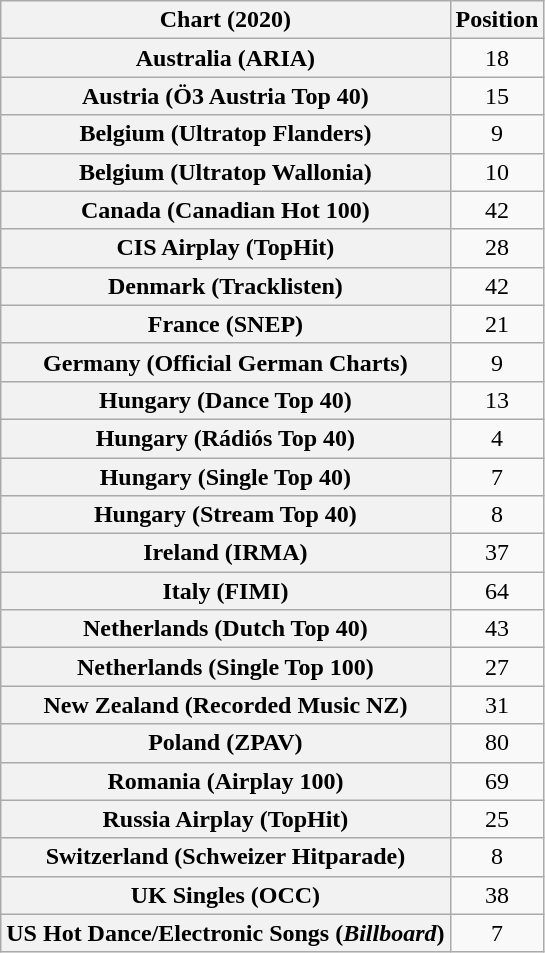<table class="wikitable sortable plainrowheaders" style="text-align:center">
<tr>
<th scope="col">Chart (2020)</th>
<th scope="col">Position</th>
</tr>
<tr>
<th scope="row">Australia (ARIA)</th>
<td>18</td>
</tr>
<tr>
<th scope="row">Austria (Ö3 Austria Top 40)</th>
<td>15</td>
</tr>
<tr>
<th scope="row">Belgium (Ultratop Flanders)</th>
<td>9</td>
</tr>
<tr>
<th scope="row">Belgium (Ultratop Wallonia)</th>
<td>10</td>
</tr>
<tr>
<th scope="row">Canada (Canadian Hot 100)</th>
<td>42</td>
</tr>
<tr>
<th scope="row">CIS Airplay (TopHit)</th>
<td>28</td>
</tr>
<tr>
<th scope="row">Denmark (Tracklisten)</th>
<td>42</td>
</tr>
<tr>
<th scope="row">France (SNEP)</th>
<td>21</td>
</tr>
<tr>
<th scope="row">Germany (Official German Charts)</th>
<td>9</td>
</tr>
<tr>
<th scope="row">Hungary (Dance Top 40)</th>
<td>13</td>
</tr>
<tr>
<th scope="row">Hungary (Rádiós Top 40)</th>
<td>4</td>
</tr>
<tr>
<th scope="row">Hungary (Single Top 40)</th>
<td>7</td>
</tr>
<tr>
<th scope="row">Hungary (Stream Top 40)</th>
<td>8</td>
</tr>
<tr>
<th scope="row">Ireland (IRMA)</th>
<td>37</td>
</tr>
<tr>
<th scope="row">Italy (FIMI)</th>
<td>64</td>
</tr>
<tr>
<th scope="row">Netherlands (Dutch Top 40)</th>
<td>43</td>
</tr>
<tr>
<th scope="row">Netherlands (Single Top 100)</th>
<td>27</td>
</tr>
<tr>
<th scope="row">New Zealand (Recorded Music NZ)</th>
<td>31</td>
</tr>
<tr>
<th scope="row">Poland (ZPAV)</th>
<td>80</td>
</tr>
<tr>
<th scope="row">Romania (Airplay 100)</th>
<td>69</td>
</tr>
<tr>
<th scope="row">Russia Airplay (TopHit)</th>
<td>25</td>
</tr>
<tr>
<th scope="row">Switzerland (Schweizer Hitparade)</th>
<td>8</td>
</tr>
<tr>
<th scope="row">UK Singles (OCC)</th>
<td>38</td>
</tr>
<tr>
<th scope="row">US Hot Dance/Electronic Songs (<em>Billboard</em>)</th>
<td>7</td>
</tr>
</table>
